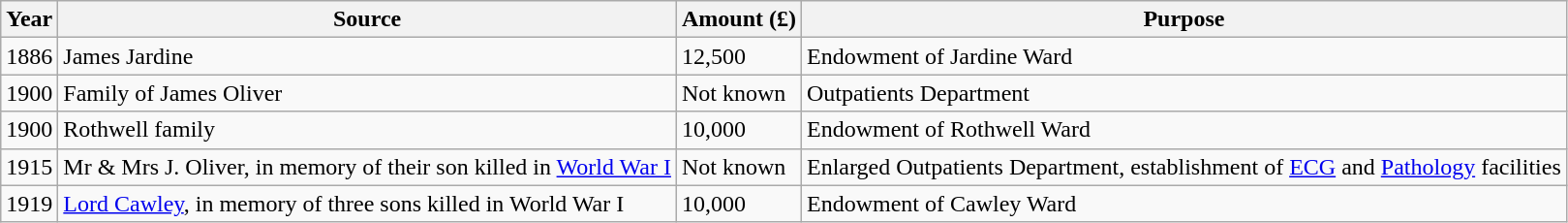<table class="wikitable">
<tr>
<th>Year</th>
<th>Source</th>
<th>Amount (£)</th>
<th>Purpose</th>
</tr>
<tr>
<td>1886</td>
<td>James Jardine</td>
<td>12,500</td>
<td>Endowment of Jardine Ward</td>
</tr>
<tr>
<td>1900</td>
<td>Family of James Oliver</td>
<td>Not known</td>
<td>Outpatients Department</td>
</tr>
<tr>
<td>1900</td>
<td>Rothwell family</td>
<td>10,000</td>
<td>Endowment of Rothwell Ward</td>
</tr>
<tr>
<td>1915</td>
<td>Mr & Mrs J. Oliver, in memory of their son killed in <a href='#'>World War I</a></td>
<td>Not known</td>
<td>Enlarged Outpatients Department, establishment of <a href='#'>ECG</a> and <a href='#'>Pathology</a> facilities</td>
</tr>
<tr>
<td>1919</td>
<td><a href='#'>Lord Cawley</a>, in memory of three sons killed in World War I</td>
<td>10,000</td>
<td>Endowment of Cawley Ward</td>
</tr>
</table>
